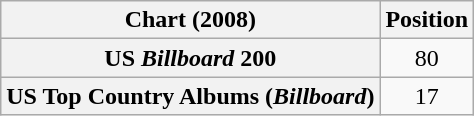<table class="wikitable sortable plainrowheaders" style="text-align:center">
<tr>
<th scope="col">Chart (2008)</th>
<th scope="col">Position</th>
</tr>
<tr>
<th scope="row">US <em>Billboard</em> 200</th>
<td>80</td>
</tr>
<tr>
<th scope="row">US Top Country Albums (<em>Billboard</em>)</th>
<td>17</td>
</tr>
</table>
